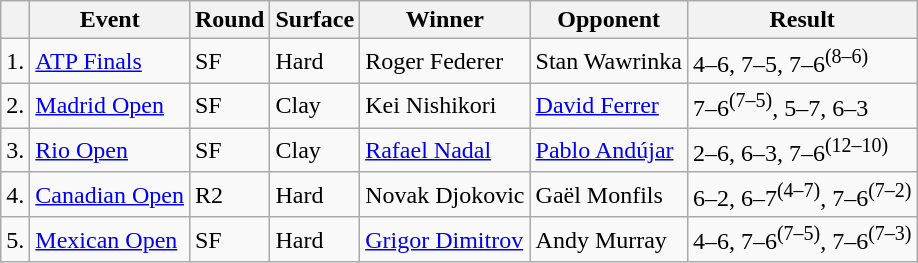<table class=wikitable>
<tr>
<th></th>
<th>Event</th>
<th>Round</th>
<th>Surface</th>
<th>Winner</th>
<th>Opponent</th>
<th>Result</th>
</tr>
<tr>
<td>1.</td>
<td><a href='#'>ATP Finals</a></td>
<td>SF</td>
<td>Hard</td>
<td> Roger Federer</td>
<td> Stan Wawrinka</td>
<td>4–6, 7–5, 7–6<sup>(8–6)</sup></td>
</tr>
<tr>
<td>2.</td>
<td><a href='#'>Madrid Open</a></td>
<td>SF</td>
<td>Clay</td>
<td> Kei Nishikori</td>
<td> <a href='#'>David Ferrer</a></td>
<td>7–6<sup>(7–5)</sup>, 5–7, 6–3</td>
</tr>
<tr>
<td>3.</td>
<td><a href='#'>Rio Open</a></td>
<td>SF</td>
<td>Clay</td>
<td> <a href='#'>Rafael Nadal</a></td>
<td> <a href='#'>Pablo Andújar</a></td>
<td>2–6, 6–3, 7–6<sup>(12–10)</sup></td>
</tr>
<tr>
<td>4.</td>
<td><a href='#'>Canadian Open</a></td>
<td>R2</td>
<td>Hard</td>
<td> Novak Djokovic</td>
<td> Gaël Monfils</td>
<td>6–2, 6–7<sup>(4–7)</sup>, 7–6<sup>(7–2)</sup></td>
</tr>
<tr>
<td>5.</td>
<td><a href='#'>Mexican Open</a></td>
<td>SF</td>
<td>Hard</td>
<td> <a href='#'>Grigor Dimitrov</a></td>
<td> Andy Murray</td>
<td>4–6, 7–6<sup>(7–5)</sup>, 7–6<sup>(7–3)</sup></td>
</tr>
</table>
